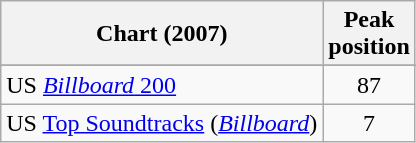<table class="wikitable sortable" border="1">
<tr>
<th>Chart (2007)</th>
<th>Peak<br>position</th>
</tr>
<tr>
</tr>
<tr>
</tr>
<tr>
<td>US <a href='#'><em>Billboard</em> 200</a></td>
<td align=center>87</td>
</tr>
<tr>
<td>US <a href='#'>Top Soundtracks</a> (<em><a href='#'>Billboard</a></em>)</td>
<td align=center>7</td>
</tr>
</table>
